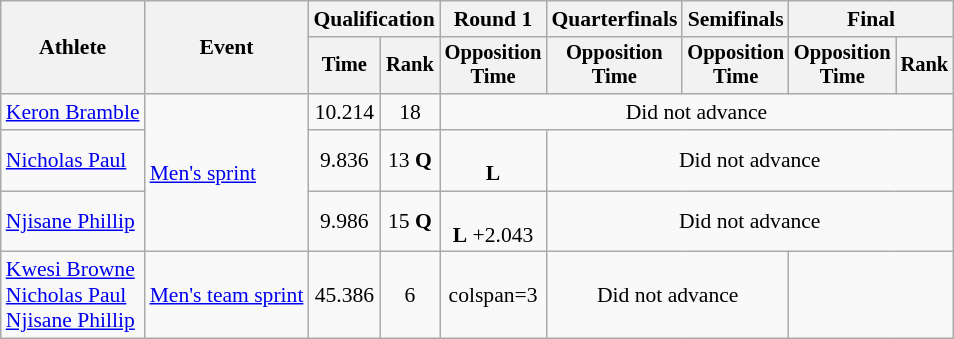<table class="wikitable" style="font-size:90%;">
<tr>
<th rowspan=2>Athlete</th>
<th rowspan=2>Event</th>
<th colspan=2>Qualification</th>
<th>Round 1</th>
<th>Quarterfinals</th>
<th>Semifinals</th>
<th colspan=2>Final</th>
</tr>
<tr style="font-size:95%">
<th>Time</th>
<th>Rank</th>
<th>Opposition<br>Time</th>
<th>Opposition<br>Time</th>
<th>Opposition<br>Time</th>
<th>Opposition<br>Time</th>
<th>Rank</th>
</tr>
<tr align=center>
<td align=left><a href='#'>Keron Bramble</a></td>
<td align=left rowspan=3><a href='#'>Men's sprint</a></td>
<td>10.214</td>
<td>18</td>
<td colspan=5>Did not advance</td>
</tr>
<tr align=center>
<td align=left><a href='#'>Nicholas Paul</a></td>
<td>9.836</td>
<td>13 <strong>Q</strong></td>
<td><br><strong>L</strong> </td>
<td colspan=4>Did not advance</td>
</tr>
<tr align=center>
<td align=left><a href='#'>Njisane Phillip</a></td>
<td>9.986</td>
<td>15 <strong>Q</strong></td>
<td><br><strong>L</strong> +2.043</td>
<td colspan=4>Did not advance</td>
</tr>
<tr align=center>
<td align=left><a href='#'>Kwesi Browne</a><br><a href='#'>Nicholas Paul</a><br><a href='#'>Njisane Phillip</a></td>
<td align=left><a href='#'>Men's team sprint</a></td>
<td>45.386</td>
<td>6</td>
<td>colspan=3 </td>
<td colspan=2>Did not advance</td>
</tr>
</table>
